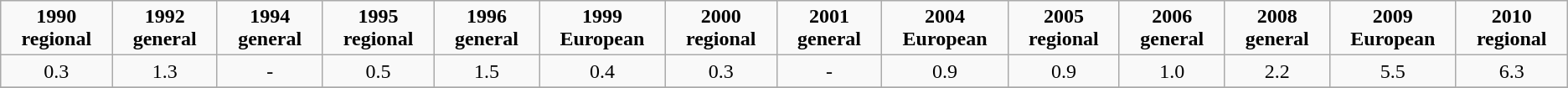<table class="wikitable" style="text-align:center">
<tr>
<td><strong>1990 regional</strong></td>
<td><strong>1992 general</strong></td>
<td><strong>1994 general</strong></td>
<td><strong>1995 regional</strong></td>
<td><strong>1996 general</strong></td>
<td><strong>1999 European</strong></td>
<td><strong>2000 regional</strong></td>
<td><strong>2001 general</strong></td>
<td><strong>2004 European</strong></td>
<td><strong>2005 regional</strong></td>
<td><strong>2006 general</strong></td>
<td><strong>2008 general</strong></td>
<td><strong>2009 European</strong></td>
<td><strong>2010 regional</strong></td>
</tr>
<tr>
<td>0.3</td>
<td>1.3</td>
<td>-</td>
<td>0.5</td>
<td>1.5</td>
<td>0.4</td>
<td>0.3</td>
<td>-</td>
<td>0.9</td>
<td>0.9</td>
<td>1.0</td>
<td>2.2</td>
<td>5.5</td>
<td>6.3</td>
</tr>
<tr>
</tr>
</table>
